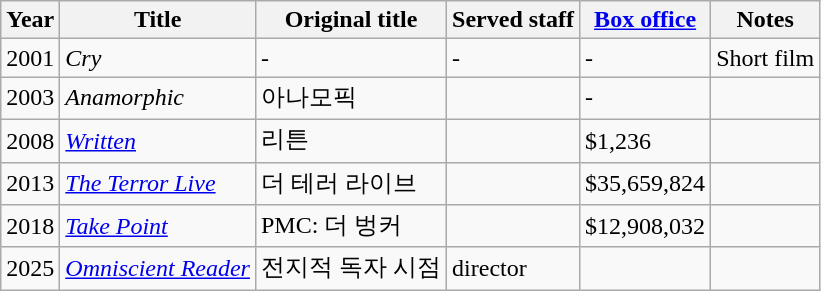<table class="wikitable">
<tr>
<th>Year</th>
<th>Title</th>
<th>Original title</th>
<th>Served staff</th>
<th><a href='#'>Box office</a></th>
<th>Notes</th>
</tr>
<tr>
<td>2001</td>
<td><em>Cry</em></td>
<td>-</td>
<td>-</td>
<td>-</td>
<td>Short film</td>
</tr>
<tr>
<td>2003</td>
<td><em>Anamorphic</em></td>
<td>아나모픽</td>
<td></td>
<td>-</td>
<td></td>
</tr>
<tr>
<td>2008</td>
<td><em><a href='#'>Written</a></em></td>
<td>리튼</td>
<td></td>
<td>$1,236</td>
<td></td>
</tr>
<tr>
<td>2013</td>
<td><em><a href='#'>The Terror Live</a></em></td>
<td>더 테러 라이브</td>
<td></td>
<td>$35,659,824</td>
<td></td>
</tr>
<tr>
<td>2018</td>
<td><em><a href='#'>Take Point</a></em></td>
<td>PMC: 더 벙커</td>
<td></td>
<td>$12,908,032</td>
<td></td>
</tr>
<tr>
<td>2025</td>
<td><em><a href='#'>Omniscient Reader</a></em></td>
<td>전지적 독자 시점</td>
<td>director</td>
<td></td>
<td></td>
</tr>
</table>
